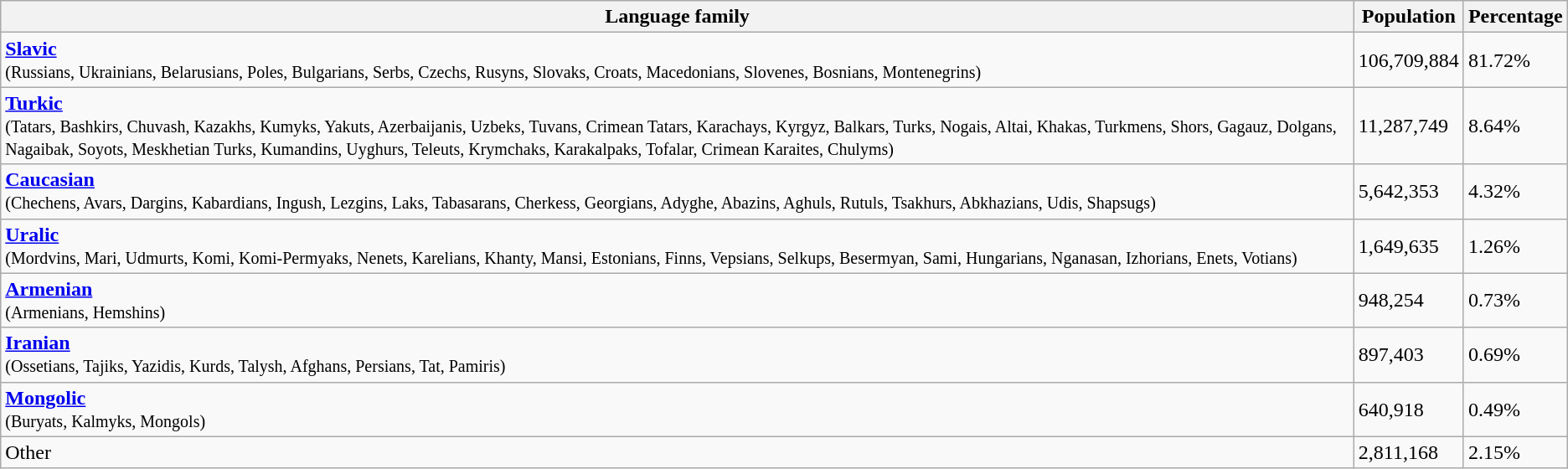<table class="wikitable">
<tr>
<th>Language family</th>
<th>Population</th>
<th>Percentage</th>
</tr>
<tr>
<td><strong><a href='#'>Slavic</a></strong><br><small>(Russians, Ukrainians, Belarusians, Poles, Bulgarians, Serbs, Czechs, Rusyns, Slovaks, Croats, Macedonians, Slovenes, Bosnians, Montenegrins)</small></td>
<td>106,709,884</td>
<td>81.72%</td>
</tr>
<tr>
<td><strong><a href='#'>Turkic</a></strong><br><small>(Tatars, Bashkirs, Chuvash, Kazakhs, Kumyks, Yakuts, Azerbaijanis, Uzbeks, Tuvans, Crimean Tatars, Karachays, Kyrgyz, Balkars, Turks, Nogais, Altai, Khakas, Turkmens, Shors, Gagauz, Dolgans, Nagaibak, Soyots, Meskhetian Turks, Kumandins, Uyghurs, Teleuts, Krymchaks, Karakalpaks, Tofalar, Crimean Karaites, Chulyms)</small></td>
<td>11,287,749</td>
<td>8.64%</td>
</tr>
<tr>
<td><strong><a href='#'>Caucasian</a></strong><br><small>(Chechens, Avars, Dargins, Kabardians, Ingush, Lezgins, Laks, Tabasarans, Cherkess, Georgians, Adyghe, Abazins, Aghuls, Rutuls, Tsakhurs, Abkhazians, Udis, Shapsugs)</small></td>
<td>5,642,353</td>
<td>4.32%</td>
</tr>
<tr>
<td><strong><a href='#'>Uralic</a></strong><br><small>(Mordvins, Mari, Udmurts, Komi, Komi-Permyaks, Nenets, Karelians, Khanty, Mansi, Estonians, Finns, Vepsians, Selkups, Besermyan, Sami, Hungarians, Nganasan, Izhorians, Enets, Votians)</small></td>
<td>1,649,635</td>
<td>1.26%</td>
</tr>
<tr>
<td><strong><a href='#'>Armenian</a></strong><br><small>(Armenians, Hemshins)</small></td>
<td>948,254</td>
<td>0.73%</td>
</tr>
<tr>
<td><strong><a href='#'>Iranian</a></strong><br><small>(Ossetians, Tajiks, Yazidis, Kurds, Talysh, Afghans, Persians, Tat, Pamiris)</small></td>
<td>897,403</td>
<td>0.69%</td>
</tr>
<tr>
<td><strong><a href='#'>Mongolic</a></strong><br><small>(Buryats, Kalmyks, Mongols)</small></td>
<td>640,918</td>
<td>0.49%</td>
</tr>
<tr>
<td>Other</td>
<td>2,811,168</td>
<td>2.15%</td>
</tr>
</table>
